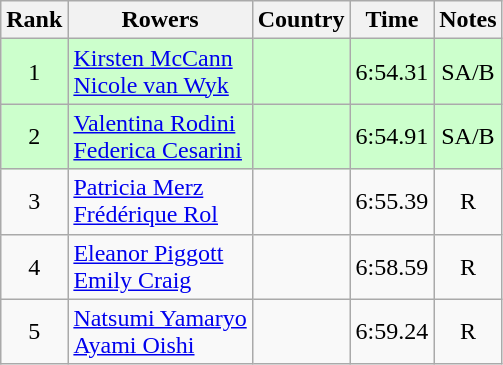<table class="wikitable" style="text-align:center">
<tr>
<th>Rank</th>
<th>Rowers</th>
<th>Country</th>
<th>Time</th>
<th>Notes</th>
</tr>
<tr bgcolor=ccffcc>
<td>1</td>
<td align="left"><a href='#'>Kirsten McCann</a><br><a href='#'>Nicole van Wyk</a></td>
<td align="left"></td>
<td>6:54.31</td>
<td>SA/B</td>
</tr>
<tr bgcolor=ccffcc>
<td>2</td>
<td align="left"><a href='#'>Valentina Rodini</a><br><a href='#'>Federica Cesarini</a></td>
<td align="left"></td>
<td>6:54.91</td>
<td>SA/B</td>
</tr>
<tr>
<td>3</td>
<td align="left"><a href='#'>Patricia Merz</a><br><a href='#'>Frédérique Rol</a></td>
<td align="left"></td>
<td>6:55.39</td>
<td>R</td>
</tr>
<tr>
<td>4</td>
<td align="left"><a href='#'>Eleanor Piggott</a><br><a href='#'>Emily Craig</a></td>
<td align="left"></td>
<td>6:58.59</td>
<td>R</td>
</tr>
<tr>
<td>5</td>
<td align="left"><a href='#'>Natsumi Yamaryo</a><br><a href='#'>Ayami Oishi</a></td>
<td align="left"></td>
<td>6:59.24</td>
<td>R</td>
</tr>
</table>
